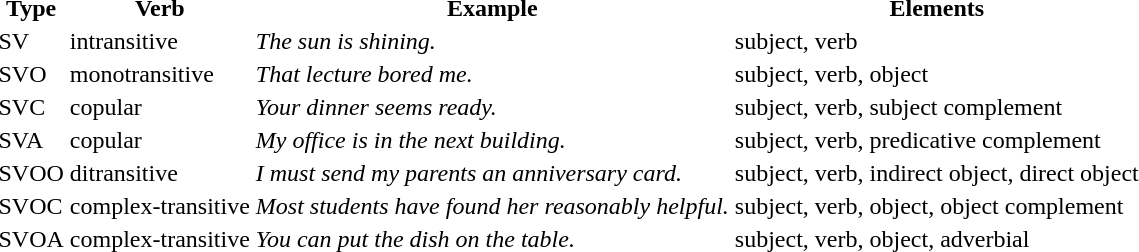<table>
<tr>
<th>Type</th>
<th>Verb</th>
<th>Example</th>
<th>Elements</th>
</tr>
<tr>
<td>SV</td>
<td>intransitive</td>
<td><em>The sun is shining.</em></td>
<td>subject, verb</td>
</tr>
<tr>
<td>SVO</td>
<td>monotransitive</td>
<td><em>That lecture bored me.</em></td>
<td>subject, verb, object</td>
</tr>
<tr>
<td>SVC</td>
<td>copular</td>
<td><em>Your dinner seems ready.</em></td>
<td>subject, verb, subject complement</td>
</tr>
<tr>
<td>SVA</td>
<td>copular</td>
<td><em>My office is in the next building.</em></td>
<td>subject, verb, predicative complement</td>
</tr>
<tr>
<td>SVOO</td>
<td>ditransitive</td>
<td><em>I must send my parents an anniversary card.</em></td>
<td>subject, verb, indirect object, direct object</td>
</tr>
<tr>
<td>SVOC</td>
<td>complex-transitive</td>
<td><em>Most students have found her reasonably helpful.</em></td>
<td>subject, verb, object, object complement</td>
</tr>
<tr>
<td>SVOA</td>
<td>complex-transitive</td>
<td><em>You can put the dish on the table.</em></td>
<td>subject, verb, object, adverbial</td>
</tr>
</table>
